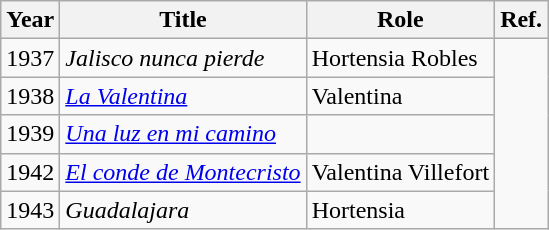<table class="wikitable sortable">
<tr>
<th>Year</th>
<th>Title</th>
<th>Role</th>
<th>Ref.</th>
</tr>
<tr>
<td>1937</td>
<td><em>Jalisco nunca pierde</em></td>
<td>Hortensia Robles</td>
<td rowspan="5"></td>
</tr>
<tr>
<td>1938</td>
<td><em><a href='#'>La Valentina</a></em></td>
<td>Valentina</td>
</tr>
<tr>
<td>1939</td>
<td><em><a href='#'>Una luz en mi camino</a></em></td>
<td></td>
</tr>
<tr>
<td>1942</td>
<td><em><a href='#'>El conde de Montecristo</a></em></td>
<td>Valentina Villefort</td>
</tr>
<tr>
<td>1943</td>
<td><em>Guadalajara</em></td>
<td>Hortensia</td>
</tr>
</table>
